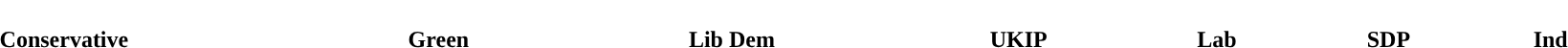<table style="width:100%; text-align:center;">
<tr style="color:white;">
<td style="background:"><strong>32</strong></td>
<td style="background:"><strong>8</strong></td>
<td style="background:"><strong>6</strong></td>
<td style="background:"><strong>2</strong></td>
<td style="background:"><strong>1</strong></td>
<td style="background:"><strong>1</strong></td>
<td style="background:"><strong>1</strong></td>
</tr>
<tr>
<td><span><strong>Conservative</strong></span></td>
<td><span><strong>Green</strong></span></td>
<td><span><strong>Lib Dem</strong></span></td>
<td><span><strong>UKIP</strong></span></td>
<td><span><strong>Lab</strong></span></td>
<td><span><strong>SDP</strong></span></td>
<td><span><strong>Ind</strong></span></td>
</tr>
</table>
